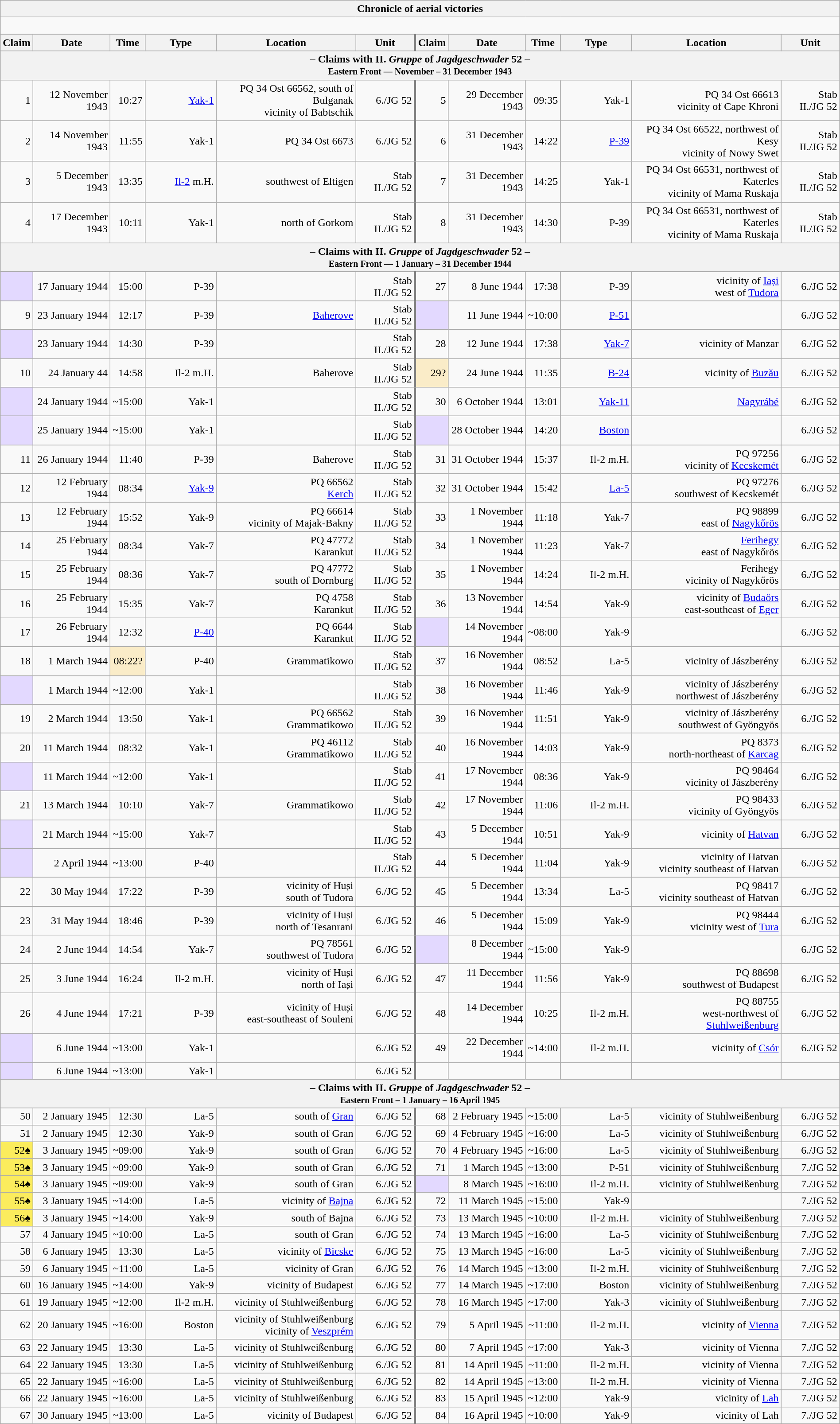<table class="wikitable plainrowheaders collapsible" style="margin-left: auto; margin-right: auto; border: none; text-align:right; width: 100%;">
<tr>
<th colspan="12">Chronicle of aerial victories</th>
</tr>
<tr>
<td colspan="12" style="text-align: left;"><br>

</td>
</tr>
<tr>
<th scope="col">Claim</th>
<th scope="col">Date</th>
<th scope="col">Time</th>
<th scope="col" width="100px">Type</th>
<th scope="col">Location</th>
<th scope="col">Unit</th>
<th scope="col" style="border-left: 3px solid grey;">Claim</th>
<th scope="col">Date</th>
<th scope="col">Time</th>
<th scope="col" width="100px">Type</th>
<th scope="col">Location</th>
<th scope="col">Unit</th>
</tr>
<tr>
<th colspan="12">– Claims with II. <em>Gruppe</em> of <em>Jagdgeschwader</em> 52 –<br><small>Eastern Front — November – 31 December 1943</small></th>
</tr>
<tr>
<td>1</td>
<td>12 November 1943</td>
<td>10:27</td>
<td><a href='#'>Yak-1</a></td>
<td>PQ 34 Ost 66562, south of Bulganak<br>vicinity of Babtschik</td>
<td>6./JG 52</td>
<td style="border-left: 3px solid grey;">5</td>
<td>29 December 1943</td>
<td>09:35</td>
<td>Yak-1</td>
<td>PQ 34 Ost 66613<br>vicinity of Cape Khroni</td>
<td>Stab II./JG 52</td>
</tr>
<tr>
<td>2</td>
<td>14 November 1943</td>
<td>11:55</td>
<td>Yak-1</td>
<td>PQ 34 Ost 6673</td>
<td>6./JG 52</td>
<td style="border-left: 3px solid grey;">6</td>
<td>31 December 1943</td>
<td>14:22</td>
<td><a href='#'>P-39</a></td>
<td>PQ 34 Ost 66522, northwest of Kesy<br>vicinity of Nowy Swet</td>
<td>Stab II./JG 52</td>
</tr>
<tr>
<td>3</td>
<td>5 December 1943</td>
<td>13:35</td>
<td><a href='#'>Il-2</a> m.H.</td>
<td>southwest of Eltigen</td>
<td>Stab II./JG 52</td>
<td style="border-left: 3px solid grey;">7</td>
<td>31 December 1943</td>
<td>14:25</td>
<td>Yak-1</td>
<td>PQ 34 Ost 66531, northwest of Katerles<br>vicinity of Mama Ruskaja</td>
<td>Stab II./JG 52</td>
</tr>
<tr>
<td>4</td>
<td>17 December 1943</td>
<td>10:11</td>
<td>Yak-1</td>
<td>north of Gorkom</td>
<td>Stab II./JG 52</td>
<td style="border-left: 3px solid grey;">8</td>
<td>31 December 1943</td>
<td>14:30</td>
<td>P-39</td>
<td>PQ 34 Ost 66531, northwest of Katerles<br>vicinity of Mama Ruskaja</td>
<td>Stab II./JG 52</td>
</tr>
<tr>
<th colspan="12">– Claims with II. <em>Gruppe</em> of <em>Jagdgeschwader</em> 52 –<br><small>Eastern Front — 1 January – 31 December 1944</small></th>
</tr>
<tr>
<td style="background:#e3d9ff;"></td>
<td>17 January 1944</td>
<td>15:00</td>
<td>P-39</td>
<td></td>
<td>Stab II./JG 52</td>
<td style="border-left: 3px solid grey;">27</td>
<td>8 June 1944</td>
<td>17:38</td>
<td>P-39</td>
<td>vicinity of <a href='#'>Iași</a><br> west of <a href='#'>Tudora</a></td>
<td>6./JG 52</td>
</tr>
<tr>
<td>9</td>
<td>23 January 1944</td>
<td>12:17</td>
<td>P-39</td>
<td><a href='#'>Baherove</a></td>
<td>Stab II./JG 52</td>
<td style="border-left: 3px solid grey; background:#e3d9ff;"></td>
<td>11 June 1944</td>
<td>~10:00</td>
<td><a href='#'>P-51</a></td>
<td></td>
<td>6./JG 52</td>
</tr>
<tr>
<td style="background:#e3d9ff;"></td>
<td>23 January 1944</td>
<td>14:30</td>
<td>P-39</td>
<td></td>
<td>Stab II./JG 52</td>
<td style="border-left: 3px solid grey;">28</td>
<td>12 June 1944</td>
<td>17:38</td>
<td><a href='#'>Yak-7</a></td>
<td>vicinity of Manzar</td>
<td>6./JG 52</td>
</tr>
<tr>
<td>10</td>
<td>24 January 44</td>
<td>14:58</td>
<td>Il-2 m.H.</td>
<td>Baherove</td>
<td>Stab II./JG 52</td>
<td style="border-left: 3px solid grey; background:#faecc8">29?</td>
<td>24 June 1944</td>
<td>11:35</td>
<td><a href='#'>B-24</a></td>
<td>vicinity of <a href='#'>Buzău</a></td>
<td>6./JG 52</td>
</tr>
<tr>
<td style="background:#e3d9ff;"></td>
<td>24 January 1944</td>
<td>~15:00</td>
<td>Yak-1</td>
<td></td>
<td>Stab II./JG 52</td>
<td style="border-left: 3px solid grey;">30</td>
<td>6 October 1944</td>
<td>13:01</td>
<td><a href='#'>Yak-11</a></td>
<td><a href='#'>Nagyrábé</a></td>
<td>6./JG 52</td>
</tr>
<tr>
<td style="background:#e3d9ff;"></td>
<td>25 January 1944</td>
<td>~15:00</td>
<td>Yak-1</td>
<td></td>
<td>Stab II./JG 52</td>
<td style="border-left: 3px solid grey; background:#e3d9ff;"></td>
<td>28 October 1944</td>
<td>14:20</td>
<td><a href='#'>Boston</a></td>
<td></td>
<td>6./JG 52</td>
</tr>
<tr>
<td>11</td>
<td>26 January 1944</td>
<td>11:40</td>
<td>P-39</td>
<td>Baherove</td>
<td>Stab II./JG 52</td>
<td style="border-left: 3px solid grey;">31</td>
<td>31 October 1944</td>
<td>15:37</td>
<td>Il-2 m.H.</td>
<td>PQ 97256<br>vicinity of <a href='#'>Kecskemét</a></td>
<td>6./JG 52</td>
</tr>
<tr>
<td>12</td>
<td>12 February 1944</td>
<td>08:34</td>
<td><a href='#'>Yak-9</a></td>
<td>PQ 66562<br><a href='#'>Kerch</a></td>
<td>Stab II./JG 52</td>
<td style="border-left: 3px solid grey;">32</td>
<td>31 October 1944</td>
<td>15:42</td>
<td><a href='#'>La-5</a></td>
<td>PQ 97276<br> southwest of Kecskemét</td>
<td>6./JG 52</td>
</tr>
<tr>
<td>13</td>
<td>12 February 1944</td>
<td>15:52</td>
<td>Yak-9</td>
<td>PQ 66614<br>vicinity of Majak-Bakny</td>
<td>Stab II./JG 52</td>
<td style="border-left: 3px solid grey;">33</td>
<td>1 November 1944</td>
<td>11:18</td>
<td>Yak-7</td>
<td>PQ 98899<br>east of <a href='#'>Nagykőrös</a></td>
<td>6./JG 52</td>
</tr>
<tr>
<td>14</td>
<td>25 February 1944</td>
<td>08:34</td>
<td>Yak-7</td>
<td>PQ 47772<br>Karankut</td>
<td>Stab II./JG 52</td>
<td style="border-left: 3px solid grey;">34</td>
<td>1 November 1944</td>
<td>11:23</td>
<td>Yak-7</td>
<td><a href='#'>Ferihegy</a><br>east of Nagykőrös</td>
<td>6./JG 52</td>
</tr>
<tr>
<td>15</td>
<td>25 February 1944</td>
<td>08:36</td>
<td>Yak-7</td>
<td>PQ 47772<br> south of Dornburg</td>
<td>Stab II./JG 52</td>
<td style="border-left: 3px solid grey;">35</td>
<td>1 November 1944</td>
<td>14:24</td>
<td>Il-2 m.H.</td>
<td>Ferihegy<br>vicinity of Nagykőrös</td>
<td>6./JG 52</td>
</tr>
<tr>
<td>16</td>
<td>25 February 1944</td>
<td>15:35</td>
<td>Yak-7</td>
<td>PQ 4758<br>Karankut</td>
<td>Stab II./JG 52</td>
<td style="border-left: 3px solid grey;">36</td>
<td>13 November 1944</td>
<td>14:54</td>
<td>Yak-9</td>
<td>vicinity of <a href='#'>Budaörs</a><br> east-southeast of <a href='#'>Eger</a></td>
<td>6./JG 52</td>
</tr>
<tr>
<td>17</td>
<td>26 February 1944</td>
<td>12:32</td>
<td><a href='#'>P-40</a></td>
<td>PQ 6644<br>Karankut</td>
<td>Stab II./JG 52</td>
<td style="border-left: 3px solid grey; background:#e3d9ff;"></td>
<td>14 November 1944</td>
<td>~08:00</td>
<td>Yak-9</td>
<td></td>
<td>6./JG 52</td>
</tr>
<tr>
<td>18</td>
<td>1 March 1944</td>
<td style="background:#faecc8">08:22?</td>
<td>P-40</td>
<td>Grammatikowo</td>
<td>Stab II./JG 52</td>
<td style="border-left: 3px solid grey;">37</td>
<td>16 November 1944</td>
<td>08:52</td>
<td>La-5</td>
<td>vicinity of Jászberény</td>
<td>6./JG 52</td>
</tr>
<tr>
<td style="background:#e3d9ff;"></td>
<td>1 March 1944</td>
<td>~12:00</td>
<td>Yak-1</td>
<td></td>
<td>Stab II./JG 52</td>
<td style="border-left: 3px solid grey;">38</td>
<td>16 November 1944</td>
<td>11:46</td>
<td>Yak-9</td>
<td>vicinity of Jászberény<br>northwest of Jászberény</td>
<td>6./JG 52</td>
</tr>
<tr>
<td>19</td>
<td>2 March 1944</td>
<td>13:50</td>
<td>Yak-1</td>
<td>PQ 66562<br>Grammatikowo</td>
<td>Stab II./JG 52</td>
<td style="border-left: 3px solid grey;">39</td>
<td>16 November 1944</td>
<td>11:51</td>
<td>Yak-9</td>
<td>vicinity of Jászberény<br> southwest of Gyöngyös</td>
<td>6./JG 52</td>
</tr>
<tr>
<td>20</td>
<td>11 March 1944</td>
<td>08:32</td>
<td>Yak-1</td>
<td>PQ 46112<br>Grammatikowo</td>
<td>Stab II./JG 52</td>
<td style="border-left: 3px solid grey;">40</td>
<td>16 November 1944</td>
<td>14:03</td>
<td>Yak-9</td>
<td>PQ 8373<br> north-northeast of <a href='#'>Karcag</a></td>
<td>6./JG 52</td>
</tr>
<tr>
<td style="background:#e3d9ff;"></td>
<td>11 March 1944</td>
<td>~12:00</td>
<td>Yak-1</td>
<td></td>
<td>Stab II./JG 52</td>
<td style="border-left: 3px solid grey;">41</td>
<td>17 November 1944</td>
<td>08:36</td>
<td>Yak-9</td>
<td>PQ 98464<br>vicinity of Jászberény</td>
<td>6./JG 52</td>
</tr>
<tr>
<td>21</td>
<td>13 March 1944</td>
<td>10:10</td>
<td>Yak-7</td>
<td>Grammatikowo</td>
<td>Stab II./JG 52</td>
<td style="border-left: 3px solid grey;">42</td>
<td>17 November 1944</td>
<td>11:06</td>
<td>Il-2 m.H.</td>
<td>PQ 98433<br>vicinity of Gyöngyös</td>
<td>6./JG 52</td>
</tr>
<tr>
<td style="background:#e3d9ff;"></td>
<td>21 March 1944</td>
<td>~15:00</td>
<td>Yak-7</td>
<td></td>
<td>Stab II./JG 52</td>
<td style="border-left: 3px solid grey;">43</td>
<td>5 December 1944</td>
<td>10:51</td>
<td>Yak-9</td>
<td>vicinity of <a href='#'>Hatvan</a></td>
<td>6./JG 52</td>
</tr>
<tr>
<td style="background:#e3d9ff;"></td>
<td>2 April 1944</td>
<td>~13:00</td>
<td>P-40</td>
<td></td>
<td>Stab II./JG 52</td>
<td style="border-left: 3px solid grey;">44</td>
<td>5 December 1944</td>
<td>11:04</td>
<td>Yak-9</td>
<td>vicinity of Hatvan<br>vicinity southeast of Hatvan</td>
<td>6./JG 52</td>
</tr>
<tr>
<td>22</td>
<td>30 May 1944</td>
<td>17:22</td>
<td>P-39</td>
<td>vicinity of Huși<br> south of Tudora</td>
<td>6./JG 52</td>
<td style="border-left: 3px solid grey;">45</td>
<td>5 December 1944</td>
<td>13:34</td>
<td>La-5</td>
<td>PQ 98417<br>vicinity southeast of Hatvan</td>
<td>6./JG 52</td>
</tr>
<tr>
<td>23</td>
<td>31 May 1944</td>
<td>18:46</td>
<td>P-39</td>
<td>vicinity of Huși<br> north of Tesanrani</td>
<td>6./JG 52</td>
<td style="border-left: 3px solid grey;">46</td>
<td>5 December 1944</td>
<td>15:09</td>
<td>Yak-9</td>
<td>PQ 98444<br>vicinity west of <a href='#'>Tura</a></td>
<td>6./JG 52</td>
</tr>
<tr>
<td>24</td>
<td>2 June 1944</td>
<td>14:54</td>
<td>Yak-7</td>
<td>PQ 78561<br> southwest of Tudora</td>
<td>6./JG 52</td>
<td style="border-left: 3px solid grey; background:#e3d9ff;"></td>
<td>8 December 1944</td>
<td>~15:00</td>
<td>Yak-9</td>
<td></td>
<td>6./JG 52</td>
</tr>
<tr>
<td>25</td>
<td>3 June 1944</td>
<td>16:24</td>
<td>Il-2 m.H.</td>
<td>vicinity of Huși<br> north of Iași</td>
<td>6./JG 52</td>
<td style="border-left: 3px solid grey;">47</td>
<td>11 December 1944</td>
<td>11:56</td>
<td>Yak-9</td>
<td>PQ 88698<br> southwest of Budapest</td>
<td>6./JG 52</td>
</tr>
<tr>
<td>26</td>
<td>4 June 1944</td>
<td>17:21</td>
<td>P-39</td>
<td>vicinity of Huși<br> east-southeast of Souleni</td>
<td>6./JG 52</td>
<td style="border-left: 3px solid grey;">48</td>
<td>14 December 1944</td>
<td>10:25</td>
<td>Il-2 m.H.</td>
<td>PQ 88755<br> west-northwest of <a href='#'>Stuhlweißenburg</a></td>
<td>6./JG 52</td>
</tr>
<tr>
<td style="background:#e3d9ff;"></td>
<td>6 June 1944</td>
<td>~13:00</td>
<td>Yak-1</td>
<td></td>
<td>6./JG 52</td>
<td style="border-left: 3px solid grey;">49</td>
<td>22 December 1944</td>
<td>~14:00</td>
<td>Il-2 m.H.</td>
<td>vicinity of <a href='#'>Csór</a></td>
<td>6./JG 52</td>
</tr>
<tr>
<td style="background:#e3d9ff;"></td>
<td>6 June 1944</td>
<td>~13:00</td>
<td>Yak-1</td>
<td></td>
<td>6./JG 52</td>
<td style="border-left: 3px solid grey;"></td>
<td></td>
<td></td>
<td></td>
<td></td>
<td></td>
</tr>
<tr>
<th colspan="12">– Claims with II. <em>Gruppe</em> of <em>Jagdgeschwader</em> 52 –<br><small>Eastern Front – 1 January – 16 April 1945</small></th>
</tr>
<tr>
<td>50</td>
<td>2 January 1945</td>
<td>12:30</td>
<td>La-5</td>
<td>south of <a href='#'>Gran</a></td>
<td>6./JG 52</td>
<td style="border-left: 3px solid grey;">68</td>
<td>2 February 1945</td>
<td>~15:00</td>
<td>La-5</td>
<td>vicinity of Stuhlweißenburg</td>
<td>6./JG 52</td>
</tr>
<tr>
<td>51</td>
<td>2 January 1945</td>
<td>12:30</td>
<td>Yak-9</td>
<td>south of Gran</td>
<td>6./JG 52</td>
<td style="border-left: 3px solid grey;">69</td>
<td>4 February 1945</td>
<td>~16:00</td>
<td>La-5</td>
<td>vicinity of Stuhlweißenburg</td>
<td>6./JG 52</td>
</tr>
<tr>
<td style="background:#fbec5d;">52♠</td>
<td>3 January 1945</td>
<td>~09:00</td>
<td>Yak-9</td>
<td>south of Gran</td>
<td>6./JG 52</td>
<td style="border-left: 3px solid grey;">70</td>
<td>4 February 1945</td>
<td>~16:00</td>
<td>La-5</td>
<td>vicinity of Stuhlweißenburg</td>
<td>6./JG 52</td>
</tr>
<tr>
<td style="background:#fbec5d;">53♠</td>
<td>3 January 1945</td>
<td>~09:00</td>
<td>Yak-9</td>
<td>south of Gran</td>
<td>6./JG 52</td>
<td style="border-left: 3px solid grey;">71</td>
<td>1 March 1945</td>
<td>~13:00</td>
<td>P-51</td>
<td>vicinity of Stuhlweißenburg</td>
<td>7./JG 52</td>
</tr>
<tr>
<td style="background:#fbec5d;">54♠</td>
<td>3 January 1945</td>
<td>~09:00</td>
<td>Yak-9</td>
<td>south of Gran</td>
<td>6./JG 52</td>
<td style="border-left: 3px solid grey; background:#e3d9ff;"></td>
<td>8 March 1945</td>
<td>~16:00</td>
<td>Il-2 m.H.</td>
<td>vicinity of Stuhlweißenburg</td>
<td>7./JG 52</td>
</tr>
<tr>
<td style="background:#fbec5d;">55♠</td>
<td>3 January 1945</td>
<td>~14:00</td>
<td>La-5</td>
<td>vicinity of <a href='#'>Bajna</a></td>
<td>6./JG 52</td>
<td style="border-left: 3px solid grey;">72</td>
<td>11 March 1945</td>
<td>~15:00</td>
<td>Yak-9</td>
<td></td>
<td>7./JG 52</td>
</tr>
<tr>
<td style="background:#fbec5d;">56♠</td>
<td>3 January 1945</td>
<td>~14:00</td>
<td>Yak-9</td>
<td>south of Bajna</td>
<td>6./JG 52</td>
<td style="border-left: 3px solid grey;">73</td>
<td>13 March 1945</td>
<td>~10:00</td>
<td>Il-2 m.H.</td>
<td>vicinity of Stuhlweißenburg</td>
<td>7./JG 52</td>
</tr>
<tr>
<td>57</td>
<td>4 January 1945</td>
<td>~10:00</td>
<td>La-5</td>
<td>south of Gran</td>
<td>6./JG 52</td>
<td style="border-left: 3px solid grey;">74</td>
<td>13 March 1945</td>
<td>~16:00</td>
<td>La-5</td>
<td>vicinity of Stuhlweißenburg</td>
<td>7./JG 52</td>
</tr>
<tr>
<td>58</td>
<td>6 January 1945</td>
<td>13:30</td>
<td>La-5</td>
<td>vicinity of <a href='#'>Bicske</a></td>
<td>6./JG 52</td>
<td style="border-left: 3px solid grey;">75</td>
<td>13 March 1945</td>
<td>~16:00</td>
<td>La-5</td>
<td>vicinity of Stuhlweißenburg</td>
<td>7./JG 52</td>
</tr>
<tr>
<td>59</td>
<td>6 January 1945</td>
<td>~11:00</td>
<td>La-5</td>
<td>vicinity of Gran</td>
<td>6./JG 52</td>
<td style="border-left: 3px solid grey;">76</td>
<td>14 March 1945</td>
<td>~13:00</td>
<td>Il-2 m.H.</td>
<td>vicinity of Stuhlweißenburg</td>
<td>7./JG 52</td>
</tr>
<tr>
<td>60</td>
<td>16 January 1945</td>
<td>~14:00</td>
<td>Yak-9</td>
<td>vicinity of Budapest</td>
<td>6./JG 52</td>
<td style="border-left: 3px solid grey;">77</td>
<td>14 March 1945</td>
<td>~17:00</td>
<td>Boston</td>
<td>vicinity of Stuhlweißenburg</td>
<td>7./JG 52</td>
</tr>
<tr>
<td>61</td>
<td>19 January 1945</td>
<td>~12:00</td>
<td>Il-2 m.H.</td>
<td>vicinity of Stuhlweißenburg</td>
<td>6./JG 52</td>
<td style="border-left: 3px solid grey;">78</td>
<td>16 March 1945</td>
<td>~17:00</td>
<td>Yak-3</td>
<td>vicinity of Stuhlweißenburg</td>
<td>7./JG 52</td>
</tr>
<tr>
<td>62</td>
<td>20 January 1945</td>
<td>~16:00</td>
<td>Boston</td>
<td>vicinity of Stuhlweißenburg<br>vicinity of <a href='#'>Veszprém</a></td>
<td>6./JG 52</td>
<td style="border-left: 3px solid grey;">79</td>
<td>5 April 1945</td>
<td>~11:00</td>
<td>Il-2 m.H.</td>
<td>vicinity of <a href='#'>Vienna</a></td>
<td>7./JG 52</td>
</tr>
<tr>
<td>63</td>
<td>22 January 1945</td>
<td>13:30</td>
<td>La-5</td>
<td>vicinity of Stuhlweißenburg</td>
<td>6./JG 52</td>
<td style="border-left: 3px solid grey;">80</td>
<td>7 April 1945</td>
<td>~17:00</td>
<td>Yak-3</td>
<td>vicinity of Vienna</td>
<td>7./JG 52</td>
</tr>
<tr>
<td>64</td>
<td>22 January 1945</td>
<td>13:30</td>
<td>La-5</td>
<td>vicinity of Stuhlweißenburg</td>
<td>6./JG 52</td>
<td style="border-left: 3px solid grey;">81</td>
<td>14 April 1945</td>
<td>~11:00</td>
<td>Il-2 m.H.</td>
<td>vicinity of Vienna</td>
<td>7./JG 52</td>
</tr>
<tr>
<td>65</td>
<td>22 January 1945</td>
<td>~16:00</td>
<td>La-5</td>
<td>vicinity of Stuhlweißenburg</td>
<td>6./JG 52</td>
<td style="border-left: 3px solid grey;">82</td>
<td>14 April 1945</td>
<td>~13:00</td>
<td>Il-2 m.H.</td>
<td>vicinity of Vienna</td>
<td>7./JG 52</td>
</tr>
<tr>
<td>66</td>
<td>22 January 1945</td>
<td>~16:00</td>
<td>La-5</td>
<td>vicinity of Stuhlweißenburg</td>
<td>6./JG 52</td>
<td style="border-left: 3px solid grey;">83</td>
<td>15 April 1945</td>
<td>~12:00</td>
<td>Yak-9</td>
<td>vicinity of <a href='#'>Lah</a></td>
<td>7./JG 52</td>
</tr>
<tr>
<td>67</td>
<td>30 January 1945</td>
<td>~13:00</td>
<td>La-5</td>
<td>vicinity of Budapest</td>
<td>6./JG 52</td>
<td style="border-left: 3px solid grey;">84</td>
<td>16 April 1945</td>
<td>~10:00</td>
<td>Yak-9</td>
<td>vicinity of Lah</td>
<td>7./JG 52</td>
</tr>
</table>
